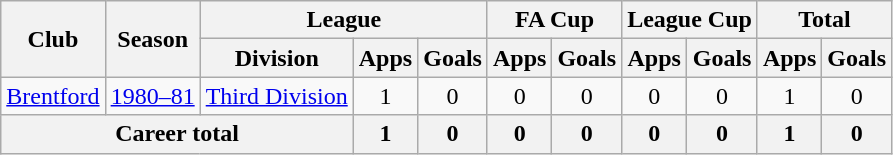<table class="wikitable" style="text-align: center;">
<tr>
<th rowspan="2">Club</th>
<th rowspan="2">Season</th>
<th colspan="3">League</th>
<th colspan="2">FA Cup</th>
<th colspan="2">League Cup</th>
<th colspan="2">Total</th>
</tr>
<tr>
<th>Division</th>
<th>Apps</th>
<th>Goals</th>
<th>Apps</th>
<th>Goals</th>
<th>Apps</th>
<th>Goals</th>
<th>Apps</th>
<th>Goals</th>
</tr>
<tr>
<td><a href='#'>Brentford</a></td>
<td><a href='#'>1980–81</a></td>
<td><a href='#'>Third Division</a></td>
<td>1</td>
<td>0</td>
<td>0</td>
<td>0</td>
<td>0</td>
<td>0</td>
<td>1</td>
<td>0</td>
</tr>
<tr>
<th colspan="3">Career total</th>
<th>1</th>
<th>0</th>
<th>0</th>
<th>0</th>
<th>0</th>
<th>0</th>
<th>1</th>
<th>0</th>
</tr>
</table>
